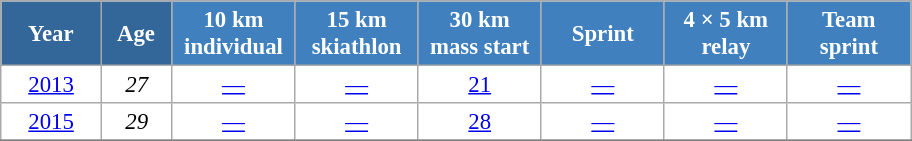<table class="wikitable" style="font-size:95%; text-align:center; border:grey solid 1px; border-collapse:collapse; background:#ffffff;">
<tr>
<th style="background-color:#369; color:white; width:60px;"> Year </th>
<th style="background-color:#369; color:white; width:40px;"> Age </th>
<th style="background-color:#4180be; color:white; width:75px;"> 10 km <br> individual </th>
<th style="background-color:#4180be; color:white; width:75px;"> 15 km <br> skiathlon </th>
<th style="background-color:#4180be; color:white; width:75px;"> 30 km <br> mass start </th>
<th style="background-color:#4180be; color:white; width:75px;"> Sprint </th>
<th style="background-color:#4180be; color:white; width:75px;"> 4 × 5 km <br> relay </th>
<th style="background-color:#4180be; color:white; width:75px;"> Team <br> sprint </th>
</tr>
<tr>
<td><a href='#'>2013</a></td>
<td><em>27</em></td>
<td><a href='#'>—</a></td>
<td><a href='#'>—</a></td>
<td><a href='#'>21</a></td>
<td><a href='#'>—</a></td>
<td><a href='#'>—</a></td>
<td><a href='#'>—</a></td>
</tr>
<tr>
<td><a href='#'>2015</a></td>
<td><em>29</em></td>
<td><a href='#'>—</a></td>
<td><a href='#'>—</a></td>
<td><a href='#'>28</a></td>
<td><a href='#'>—</a></td>
<td><a href='#'>—</a></td>
<td><a href='#'>—</a></td>
</tr>
<tr>
</tr>
</table>
